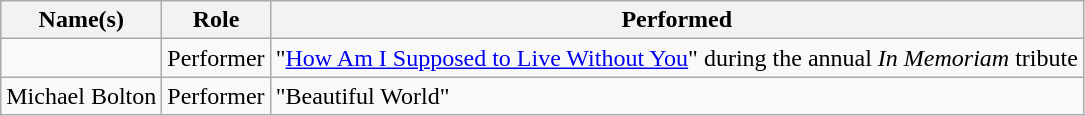<table class="wikitable sortable">
<tr>
<th>Name(s)</th>
<th>Role</th>
<th>Performed</th>
</tr>
<tr>
<td></td>
<td>Performer</td>
<td>"<a href='#'>How Am I Supposed to Live Without You</a>" during the annual <em>In Memoriam</em> tribute</td>
</tr>
<tr>
<td>Michael Bolton</td>
<td>Performer</td>
<td>"Beautiful World"</td>
</tr>
</table>
